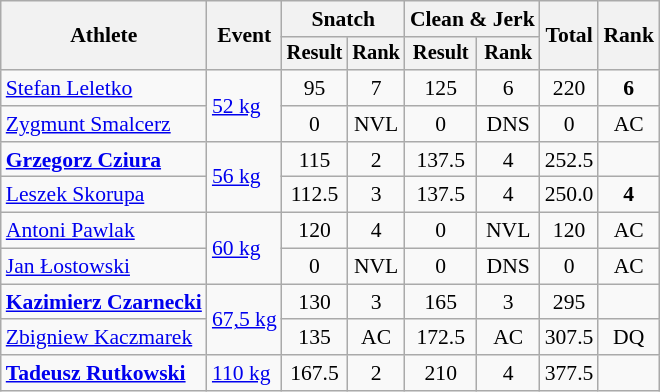<table class="wikitable" style="font-size:90%">
<tr>
<th rowspan="2">Athlete</th>
<th rowspan="2">Event</th>
<th colspan="2">Snatch</th>
<th colspan="2">Clean & Jerk</th>
<th rowspan="2">Total</th>
<th rowspan="2">Rank</th>
</tr>
<tr style="font-size:95%">
<th>Result</th>
<th>Rank</th>
<th>Result</th>
<th>Rank</th>
</tr>
<tr align=center>
<td align=left><a href='#'>Stefan Leletko</a></td>
<td style="text-align:left;" rowspan="2"><a href='#'>52 kg</a></td>
<td>95</td>
<td>7</td>
<td>125</td>
<td>6</td>
<td>220</td>
<td><strong>6</strong></td>
</tr>
<tr align=center>
<td align=left><a href='#'>Zygmunt Smalcerz</a></td>
<td>0</td>
<td>NVL</td>
<td>0</td>
<td>DNS</td>
<td>0</td>
<td>AC</td>
</tr>
<tr align=center>
<td align=left><strong><a href='#'>Grzegorz Cziura</a></strong></td>
<td style="text-align:left;" rowspan="2"><a href='#'>56 kg</a></td>
<td>115</td>
<td>2</td>
<td>137.5</td>
<td>4</td>
<td>252.5</td>
<td></td>
</tr>
<tr align=center>
<td align=left><a href='#'>Leszek Skorupa</a></td>
<td>112.5</td>
<td>3</td>
<td>137.5</td>
<td>4</td>
<td>250.0</td>
<td><strong>4</strong></td>
</tr>
<tr align=center>
<td align=left><a href='#'>Antoni Pawlak</a></td>
<td style="text-align:left;" rowspan="2"><a href='#'>60 kg</a></td>
<td>120</td>
<td>4</td>
<td>0</td>
<td>NVL</td>
<td>120</td>
<td>AC</td>
</tr>
<tr align=center>
<td align=left><a href='#'>Jan Łostowski</a></td>
<td>0</td>
<td>NVL</td>
<td>0</td>
<td>DNS</td>
<td>0</td>
<td>AC</td>
</tr>
<tr align=center>
<td align=left><strong><a href='#'>Kazimierz Czarnecki</a></strong></td>
<td style="text-align:left;" rowspan="2"><a href='#'>67,5 kg</a></td>
<td>130</td>
<td>3</td>
<td>165</td>
<td>3</td>
<td>295</td>
<td></td>
</tr>
<tr align=center>
<td align=left><a href='#'>Zbigniew Kaczmarek</a></td>
<td>135</td>
<td>AC</td>
<td>172.5</td>
<td>AC</td>
<td>307.5</td>
<td>DQ</td>
</tr>
<tr align=center>
<td align=left><strong><a href='#'>Tadeusz Rutkowski</a></strong></td>
<td style="text-align:left;" rowspan="1"><a href='#'>110 kg</a></td>
<td>167.5</td>
<td>2</td>
<td>210</td>
<td>4</td>
<td>377.5</td>
<td></td>
</tr>
</table>
